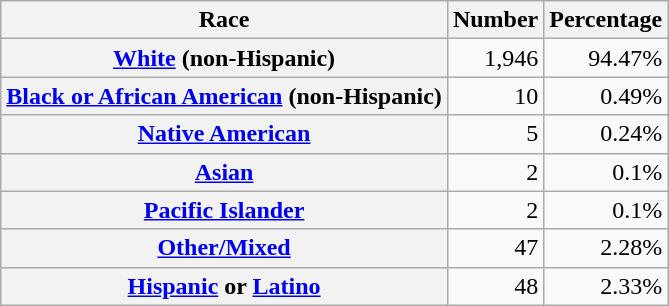<table class="wikitable" style="text-align:right">
<tr>
<th scope="col">Race</th>
<th scope="col">Number</th>
<th scope="col">Percentage</th>
</tr>
<tr>
<th scope="row"><a href='#'>White</a> (non-Hispanic)</th>
<td>1,946</td>
<td>94.47%</td>
</tr>
<tr>
<th scope="row"><a href='#'>Black or African American</a> (non-Hispanic)</th>
<td>10</td>
<td>0.49%</td>
</tr>
<tr>
<th scope="row"><a href='#'>Native American</a></th>
<td>5</td>
<td>0.24%</td>
</tr>
<tr>
<th scope="row"><a href='#'>Asian</a></th>
<td>2</td>
<td>0.1%</td>
</tr>
<tr>
<th scope="row"><a href='#'>Pacific Islander</a></th>
<td>2</td>
<td>0.1%</td>
</tr>
<tr>
<th scope="row"><a href='#'>Other/Mixed</a></th>
<td>47</td>
<td>2.28%</td>
</tr>
<tr>
<th scope="row"><a href='#'>Hispanic</a> or <a href='#'>Latino</a></th>
<td>48</td>
<td>2.33%</td>
</tr>
</table>
